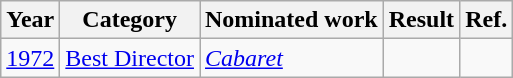<table class="wikitable">
<tr>
<th>Year</th>
<th>Category</th>
<th>Nominated work</th>
<th>Result</th>
<th>Ref.</th>
</tr>
<tr>
<td><a href='#'>1972</a></td>
<td><a href='#'>Best Director</a></td>
<td><em><a href='#'>Cabaret</a></em></td>
<td></td>
<td align="center"></td>
</tr>
</table>
